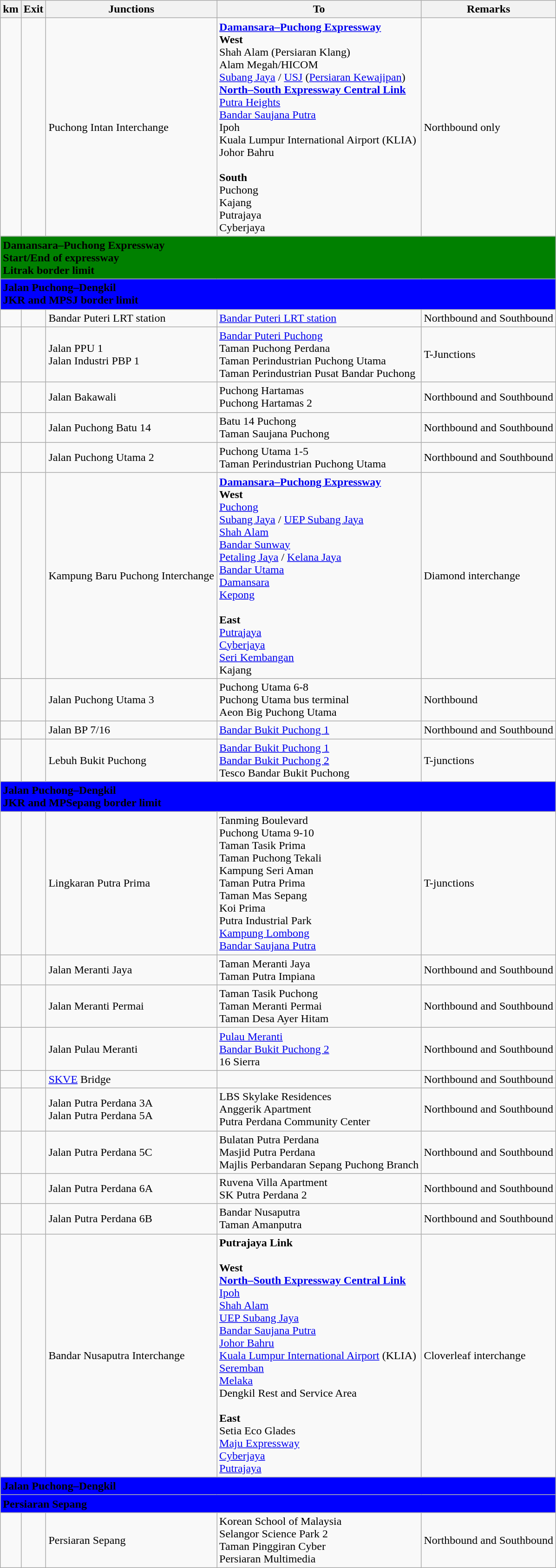<table class="wikitable">
<tr>
<th>km</th>
<th>Exit</th>
<th>Junctions</th>
<th>To</th>
<th>Remarks</th>
</tr>
<tr>
<td></td>
<td></td>
<td>Puchong Intan Interchange</td>
<td> <strong><a href='#'>Damansara–Puchong Expressway</a></strong><br><strong>West</strong><br> Shah Alam (Persiaran Klang)<br> Alam Megah/HICOM<br><a href='#'>Subang Jaya</a> / <a href='#'>USJ</a> (<a href='#'>Persiaran Kewajipan</a>)<br> <strong><a href='#'>North–South Expressway Central Link</a></strong><br><a href='#'>Putra Heights</a><br><a href='#'>Bandar Saujana Putra</a><br>Ipoh<br>Kuala Lumpur International Airport (KLIA) <br>Johor Bahru<br><br><strong>South</strong><br>Puchong<br>Kajang<br>Putrajaya<br>Cyberjaya</td>
<td>Northbound only</td>
</tr>
<tr>
<td style="width:600px" colspan="6" style="text-align:center" bgcolor="green"><strong><span> Damansara–Puchong Expressway<br>Start/End of expressway<br>Litrak border limit</span></strong></td>
</tr>
<tr>
<td style="width:600px" colspan="6" style="text-align:center" bgcolor="blue"><strong><span>Jalan Puchong–Dengkil<br>JKR and MPSJ border limit</span></strong></td>
</tr>
<tr>
<td></td>
<td></td>
<td>Bandar Puteri LRT station</td>
<td><a href='#'>Bandar Puteri LRT station</a> </td>
<td>Northbound and Southbound</td>
</tr>
<tr>
<td></td>
<td></td>
<td>Jalan PPU 1 <br> Jalan Industri PBP 1</td>
<td><a href='#'>Bandar Puteri Puchong</a> <br> Taman Puchong Perdana <br> Taman Perindustrian Puchong Utama <br> Taman Perindustrian Pusat Bandar Puchong</td>
<td>T-Junctions</td>
</tr>
<tr>
<td></td>
<td></td>
<td>Jalan Bakawali</td>
<td>Puchong Hartamas <br> Puchong Hartamas 2</td>
<td>Northbound and Southbound</td>
</tr>
<tr>
<td></td>
<td></td>
<td>Jalan Puchong Batu 14</td>
<td>Batu 14 Puchong <br> Taman Saujana Puchong</td>
<td>Northbound and Southbound</td>
</tr>
<tr>
<td></td>
<td></td>
<td>Jalan Puchong Utama 2</td>
<td>Puchong Utama 1-5 <br> Taman Perindustrian Puchong Utama</td>
<td>Northbound and Southbound</td>
</tr>
<tr>
<td></td>
<td></td>
<td>Kampung Baru Puchong Interchange</td>
<td> <strong><a href='#'>Damansara–Puchong Expressway</a></strong><br><strong>West</strong><br><a href='#'>Puchong</a> <br> <a href='#'>Subang Jaya</a> / <a href='#'>UEP Subang Jaya</a> <br> <a href='#'>Shah Alam</a> <br> <a href='#'>Bandar Sunway</a> <br> <a href='#'>Petaling Jaya</a> / <a href='#'>Kelana Jaya</a> <br> <a href='#'>Bandar Utama</a> <br> <a href='#'>Damansara</a> <br> <a href='#'>Kepong</a> <br><br> <strong>East</strong><br><a href='#'>Putrajaya</a> <br> <a href='#'>Cyberjaya</a> <br> <a href='#'>Seri Kembangan</a> <br> Kajang</td>
<td>Diamond interchange</td>
</tr>
<tr>
<td></td>
<td></td>
<td>Jalan Puchong Utama 3</td>
<td>Puchong Utama 6-8 <br> Puchong Utama bus terminal <br> Aeon Big Puchong Utama</td>
<td>Northbound</td>
</tr>
<tr>
<td></td>
<td></td>
<td>Jalan BP 7/16</td>
<td><a href='#'>Bandar Bukit Puchong 1</a></td>
<td>Northbound and Southbound</td>
</tr>
<tr>
<td></td>
<td></td>
<td>Lebuh Bukit Puchong</td>
<td><a href='#'>Bandar Bukit Puchong 1</a><br><a href='#'>Bandar Bukit Puchong 2</a><br> Tesco Bandar Bukit Puchong</td>
<td>T-junctions</td>
</tr>
<tr>
<td style="width:600px" colspan="6" style="text-align:center" bgcolor="blue"><strong><span>Jalan Puchong–Dengkil<br>JKR and MPSepang border limit</span></strong></td>
</tr>
<tr>
<td></td>
<td></td>
<td>Lingkaran Putra Prima</td>
<td>Tanming Boulevard <br> Puchong Utama 9-10 <br> Taman Tasik Prima <br> Taman Puchong Tekali <br> Kampung Seri Aman <br> Taman Putra Prima <br> Taman Mas Sepang <br> Koi Prima <br> Putra Industrial Park <br> <a href='#'>Kampung Lombong</a> <br> <a href='#'>Bandar Saujana Putra</a></td>
<td>T-junctions</td>
</tr>
<tr>
<td></td>
<td></td>
<td>Jalan Meranti Jaya</td>
<td>Taman Meranti Jaya <br> Taman Putra Impiana</td>
<td>Northbound and Southbound</td>
</tr>
<tr>
<td></td>
<td></td>
<td>Jalan Meranti Permai</td>
<td>Taman Tasik Puchong <br> Taman Meranti Permai <br> Taman Desa Ayer Hitam</td>
<td>Northbound and Southbound</td>
</tr>
<tr>
<td></td>
<td></td>
<td>Jalan Pulau Meranti</td>
<td><a href='#'>Pulau Meranti</a> <br> <a href='#'>Bandar Bukit Puchong 2</a> <br> 16 Sierra</td>
<td>Northbound and Southbound</td>
</tr>
<tr>
<td></td>
<td></td>
<td> <a href='#'>SKVE</a> Bridge</td>
<td></td>
<td>Northbound and Southbound</td>
</tr>
<tr>
<td></td>
<td></td>
<td>Jalan Putra Perdana 3A <br> Jalan Putra Perdana 5A</td>
<td>LBS Skylake Residences <br> Anggerik Apartment <br> Putra Perdana Community Center</td>
<td>Northbound and Southbound</td>
</tr>
<tr>
<td></td>
<td></td>
<td>Jalan Putra Perdana 5C</td>
<td>Bulatan Putra Perdana <br> Masjid Putra Perdana <br> Majlis Perbandaran Sepang Puchong Branch</td>
<td>Northbound and Southbound</td>
</tr>
<tr>
<td></td>
<td></td>
<td>Jalan Putra Perdana 6A</td>
<td>Ruvena Villa Apartment <br> SK Putra Perdana 2</td>
<td>Northbound and Southbound</td>
</tr>
<tr>
<td></td>
<td></td>
<td>Jalan Putra Perdana 6B</td>
<td>Bandar Nusaputra <br> Taman Amanputra</td>
<td>Northbound and Southbound</td>
</tr>
<tr>
<td></td>
<td></td>
<td>Bandar Nusaputra Interchange</td>
<td> <strong>Putrajaya Link</strong> <br><br> <strong>West</strong><br>   <strong><a href='#'>North–South Expressway Central Link</a></strong><br><a href='#'>Ipoh</a><br><a href='#'>Shah Alam</a><br><a href='#'>UEP Subang Jaya</a><br><a href='#'>Bandar Saujana Putra</a><br><a href='#'>Johor Bahru</a><br><a href='#'>Kuala Lumpur International Airport</a> (KLIA) <br><a href='#'>Seremban</a><br><a href='#'>Melaka</a><br> Dengkil Rest and Service Area <br><br> <strong>East</strong> <br> Setia Eco Glades <br>  <a href='#'>Maju Expressway</a> <br> <a href='#'>Cyberjaya</a> <br> <a href='#'>Putrajaya</a></td>
<td>Cloverleaf interchange</td>
</tr>
<tr>
<td style="width:600px" colspan="6" style="text-align:center" bgcolor="blue"><strong><span>Jalan Puchong–Dengkil</span></strong></td>
</tr>
<tr>
<td style="width:600px" colspan="6" style="text-align:center" bgcolor="blue"><strong><span>Persiaran Sepang</span></strong></td>
</tr>
<tr>
<td></td>
<td></td>
<td>Persiaran Sepang</td>
<td>Korean School of Malaysia <br> Selangor Science Park 2 <br> Taman Pinggiran Cyber <br> Persiaran Multimedia</td>
<td>Northbound and Southbound</td>
</tr>
</table>
